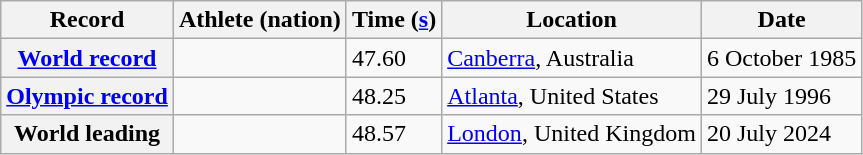<table class="wikitable">
<tr>
<th scope="col">Record</th>
<th scope="col">Athlete (nation)</th>
<th scope="col">Time (<a href='#'>s</a>)</th>
<th scope="col">Location</th>
<th scope="col">Date</th>
</tr>
<tr>
<th scope="row"><a href='#'>World record</a></th>
<td></td>
<td>47.60</td>
<td><a href='#'>Canberra</a>, Australia</td>
<td>6 October 1985</td>
</tr>
<tr>
<th scope="row"><a href='#'>Olympic record</a></th>
<td></td>
<td>48.25</td>
<td><a href='#'>Atlanta</a>, United States</td>
<td>29 July 1996</td>
</tr>
<tr>
<th scope="row">World leading</th>
<td></td>
<td>48.57</td>
<td><a href='#'>London</a>, United Kingdom</td>
<td>20 July 2024</td>
</tr>
</table>
